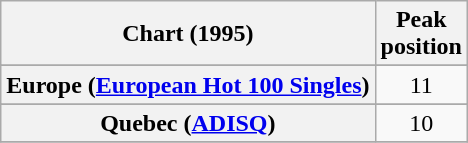<table class="wikitable sortable plainrowheaders" style="text-align:center">
<tr>
<th scope="col">Chart (1995)</th>
<th scope="col">Peak<br>position</th>
</tr>
<tr>
</tr>
<tr>
<th scope="row">Europe (<a href='#'>European Hot 100 Singles</a>)</th>
<td>11</td>
</tr>
<tr>
</tr>
<tr>
</tr>
<tr>
<th scope="row">Quebec (<a href='#'>ADISQ</a>)</th>
<td align="center">10</td>
</tr>
<tr>
</tr>
</table>
